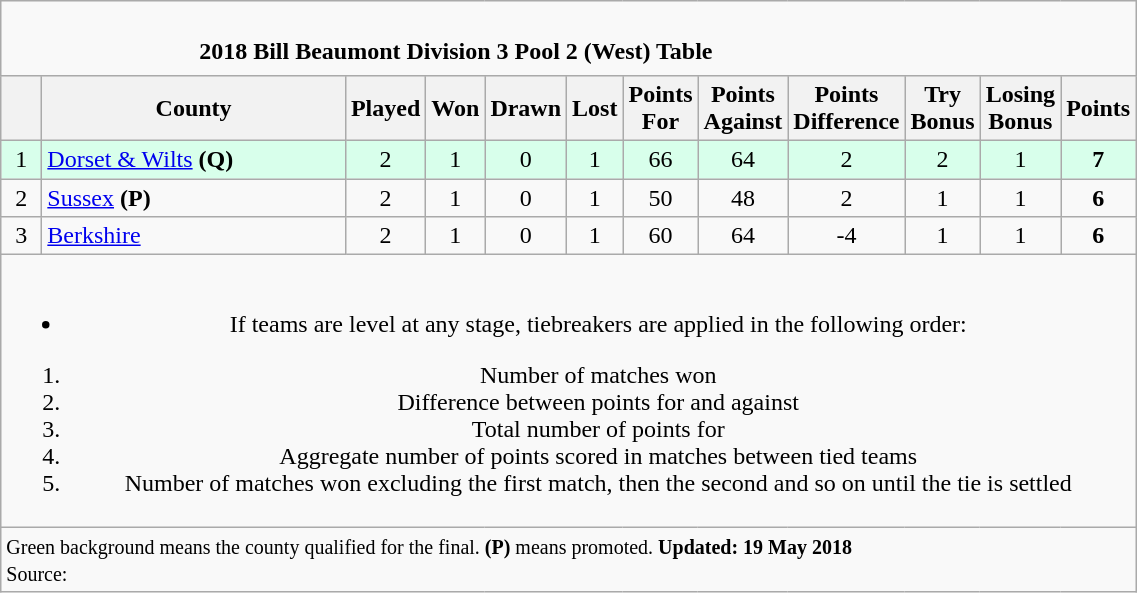<table class="wikitable" style="text-align: center;">
<tr>
<td colspan="15" cellpadding="0" cellspacing="0"><br><table border="0" width="80%" cellpadding="0" cellspacing="0">
<tr>
<td width=20% style="border:0px"></td>
<td style="border:0px"><strong>2018 Bill Beaumont Division 3 Pool 2 (West) Table</strong></td>
<td width=20% style="border:0px" align=right></td>
</tr>
</table>
</td>
</tr>
<tr>
<th bgcolor="#efefef" width="20"></th>
<th bgcolor="#efefef" width="195">County</th>
<th bgcolor="#efefef" width="20">Played</th>
<th bgcolor="#efefef" width="20">Won</th>
<th bgcolor="#efefef" width="20">Drawn</th>
<th bgcolor="#efefef" width="20">Lost</th>
<th bgcolor="#efefef" width="20">Points For</th>
<th bgcolor="#efefef" width="20">Points Against</th>
<th bgcolor="#efefef" width="20">Points Difference</th>
<th bgcolor="#efefef" width="20">Try Bonus</th>
<th bgcolor="#efefef" width="20">Losing Bonus</th>
<th bgcolor="#efefef" width="20">Points</th>
</tr>
<tr bgcolor=#d8ffeb align=center>
<td>1</td>
<td style="text-align:left;"><a href='#'>Dorset & Wilts</a> <strong>(Q)</strong></td>
<td>2</td>
<td>1</td>
<td>0</td>
<td>1</td>
<td>66</td>
<td>64</td>
<td>2</td>
<td>2</td>
<td>1</td>
<td><strong>7</strong></td>
</tr>
<tr>
<td>2</td>
<td style="text-align:left;"><a href='#'>Sussex</a> <strong>(P)</strong></td>
<td>2</td>
<td>1</td>
<td>0</td>
<td>1</td>
<td>50</td>
<td>48</td>
<td>2</td>
<td>1</td>
<td>1</td>
<td><strong>6</strong></td>
</tr>
<tr>
<td>3</td>
<td style="text-align:left;"><a href='#'>Berkshire</a></td>
<td>2</td>
<td>1</td>
<td>0</td>
<td>1</td>
<td>60</td>
<td>64</td>
<td>-4</td>
<td>1</td>
<td>1</td>
<td><strong>6</strong></td>
</tr>
<tr>
<td colspan="15"><br><ul><li>If teams are level at any stage, tiebreakers are applied in the following order:</li></ul><ol><li>Number of matches won</li><li>Difference between points for and against</li><li>Total number of points for</li><li>Aggregate number of points scored in matches between tied teams</li><li>Number of matches won excluding the first match, then the second and so on until the tie is settled</li></ol></td>
</tr>
<tr | style="text-align:left;" |>
<td colspan="15" style="border:0px"><small><span>Green background</span> means the county qualified for the final. <strong>(P)</strong> means promoted. <strong>Updated: 19 May 2018</strong><br>Source: </small></td>
</tr>
</table>
